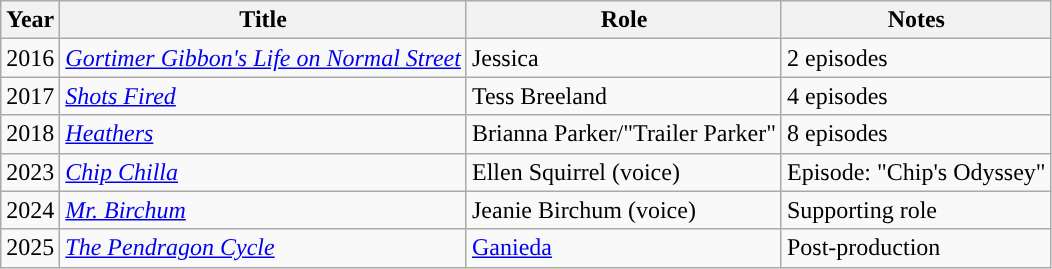<table class="wikitable sortable">
<tr>
<th>Year</th>
<th>Title</th>
<th>Role</th>
<th class="unsortable">Notes</th>
</tr>
<tr>
<td>2016</td>
<td><em><a href='#'>Gortimer Gibbon's Life on Normal Street</a></em></td>
<td>Jessica</td>
<td>2 episodes</td>
</tr>
<tr>
<td>2017</td>
<td><em><a href='#'>Shots Fired</a></em></td>
<td>Tess Breeland</td>
<td>4 episodes</td>
</tr>
<tr>
<td>2018</td>
<td><em><a href='#'>Heathers</a></em></td>
<td>Brianna Parker/"Trailer Parker"</td>
<td>8 episodes</td>
</tr>
<tr>
<td>2023</td>
<td><em><a href='#'>Chip Chilla</a></em></td>
<td>Ellen Squirrel (voice)</td>
<td>Episode: "Chip's Odyssey"</td>
</tr>
<tr>
<td>2024</td>
<td><em><a href='#'>Mr. Birchum</a></em></td>
<td>Jeanie Birchum (voice)</td>
<td>Supporting role</td>
</tr>
<tr>
<td>2025</td>
<td><em><a href='#'>The Pendragon Cycle</a></em></td>
<td><a href='#'>Ganieda</a></td>
<td>Post-production</td>
</tr>
</table>
